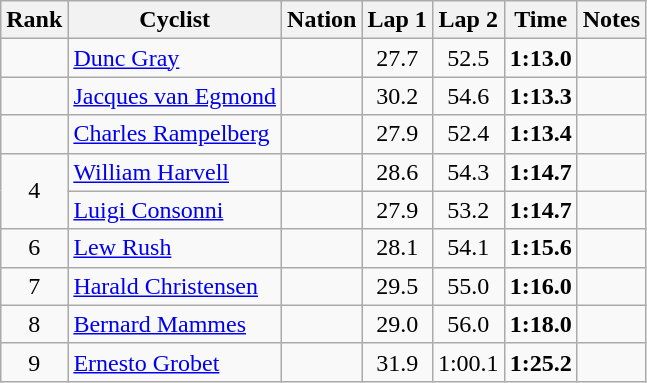<table class="wikitable sortable" style="text-align:center">
<tr>
<th>Rank</th>
<th>Cyclist</th>
<th>Nation</th>
<th>Lap 1</th>
<th>Lap 2</th>
<th>Time</th>
<th>Notes</th>
</tr>
<tr>
<td></td>
<td align=left><a href='#'>Dunc Gray</a></td>
<td align=left></td>
<td>27.7</td>
<td>52.5</td>
<td><strong>1:13.0</strong></td>
<td></td>
</tr>
<tr>
<td></td>
<td align=left><a href='#'>Jacques van Egmond</a></td>
<td align=left></td>
<td>30.2</td>
<td>54.6</td>
<td><strong>1:13.3</strong></td>
<td></td>
</tr>
<tr>
<td></td>
<td align=left><a href='#'>Charles Rampelberg</a></td>
<td align=left></td>
<td>27.9</td>
<td>52.4</td>
<td><strong>1:13.4</strong></td>
<td></td>
</tr>
<tr>
<td rowspan=2>4</td>
<td align=left><a href='#'>William Harvell</a></td>
<td align=left></td>
<td>28.6</td>
<td>54.3</td>
<td><strong>1:14.7</strong></td>
<td></td>
</tr>
<tr>
<td align=left><a href='#'>Luigi Consonni</a></td>
<td align=left></td>
<td>27.9</td>
<td>53.2</td>
<td><strong>1:14.7</strong></td>
<td></td>
</tr>
<tr>
<td>6</td>
<td align=left><a href='#'>Lew Rush</a></td>
<td align=left></td>
<td>28.1</td>
<td>54.1</td>
<td><strong>1:15.6</strong></td>
<td></td>
</tr>
<tr>
<td>7</td>
<td align=left><a href='#'>Harald Christensen</a></td>
<td align=left></td>
<td>29.5</td>
<td>55.0</td>
<td><strong>1:16.0</strong></td>
<td></td>
</tr>
<tr>
<td>8</td>
<td align=left><a href='#'>Bernard Mammes</a></td>
<td align=left></td>
<td>29.0</td>
<td>56.0</td>
<td><strong>1:18.0</strong></td>
<td></td>
</tr>
<tr>
<td>9</td>
<td align=left><a href='#'>Ernesto Grobet</a></td>
<td align=left></td>
<td>31.9</td>
<td data-sort-value=60.1>1:00.1</td>
<td><strong>1:25.2</strong></td>
<td></td>
</tr>
</table>
